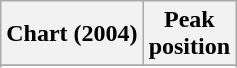<table class="wikitable sortable plainrowheaders" style="text-align:center">
<tr>
<th scope="col">Chart (2004)</th>
<th scope="col">Peak<br> position</th>
</tr>
<tr>
</tr>
<tr>
</tr>
<tr>
</tr>
</table>
